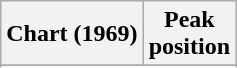<table class="wikitable sortable plainrowheaders">
<tr>
<th>Chart (1969)</th>
<th>Peak<br>position</th>
</tr>
<tr>
</tr>
<tr>
</tr>
</table>
